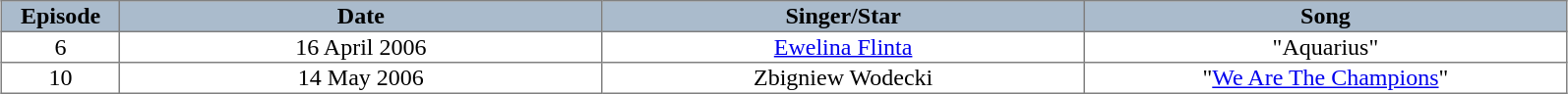<table style="text-align: center; width: 84%; margin: 0 auto; border-collapse: collapse" border="1" cellpadding="1" cellspacing="1">
<tr style="background: #ABC">
<th style="width:4%;">Episode</th>
<th style="width:20%;">Date</th>
<th style="width:20%;">Singer/Star</th>
<th style="width:20%;">Song</th>
</tr>
<tr>
<td>6</td>
<td>16 April 2006</td>
<td><a href='#'>Ewelina Flinta</a></td>
<td>"Aquarius"</td>
</tr>
<tr>
<td>10</td>
<td>14 May 2006</td>
<td>Zbigniew Wodecki</td>
<td>"<a href='#'>We Are The Champions</a>"</td>
</tr>
</table>
